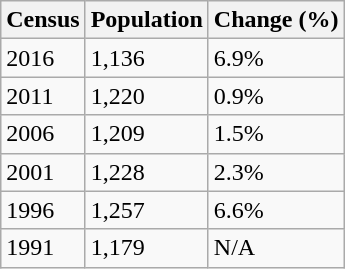<table class="wikitable">
<tr>
<th>Census</th>
<th>Population</th>
<th>Change (%)</th>
</tr>
<tr>
<td>2016</td>
<td>1,136</td>
<td> 6.9%</td>
</tr>
<tr>
<td>2011</td>
<td>1,220</td>
<td> 0.9%</td>
</tr>
<tr>
<td>2006</td>
<td>1,209</td>
<td> 1.5%</td>
</tr>
<tr>
<td>2001</td>
<td>1,228</td>
<td> 2.3%</td>
</tr>
<tr>
<td>1996</td>
<td>1,257</td>
<td> 6.6%</td>
</tr>
<tr>
<td>1991</td>
<td>1,179</td>
<td>N/A</td>
</tr>
</table>
